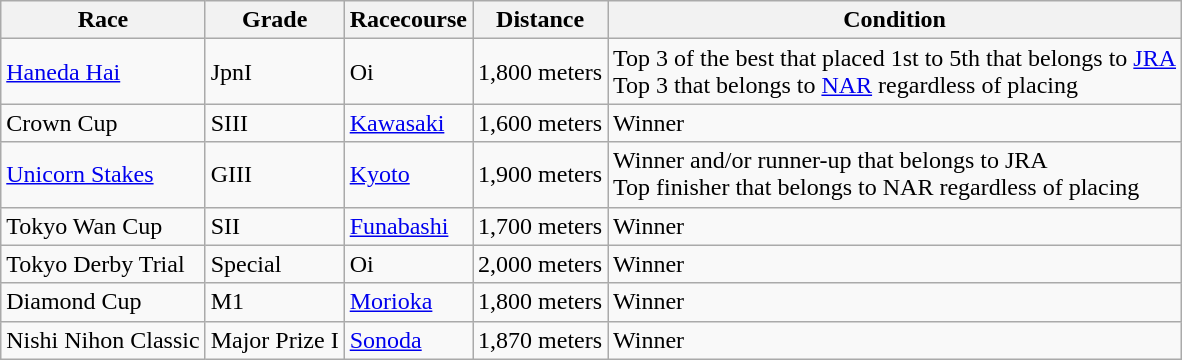<table class="wikitable">
<tr>
<th>Race</th>
<th>Grade</th>
<th>Racecourse</th>
<th>Distance</th>
<th>Condition</th>
</tr>
<tr>
<td><a href='#'>Haneda Hai</a></td>
<td>JpnI</td>
<td>Oi</td>
<td>1,800 meters</td>
<td>Top 3 of the best that placed 1st to 5th that belongs to <a href='#'>JRA</a><br>Top 3 that belongs to <a href='#'>NAR</a> regardless of placing</td>
</tr>
<tr>
<td>Crown Cup</td>
<td>SIII</td>
<td><a href='#'>Kawasaki</a></td>
<td>1,600 meters</td>
<td>Winner</td>
</tr>
<tr>
<td><a href='#'>Unicorn Stakes</a></td>
<td>GIII</td>
<td><a href='#'>Kyoto</a></td>
<td>1,900 meters</td>
<td>Winner and/or runner-up that belongs to JRA<br>Top finisher that belongs to NAR regardless of placing</td>
</tr>
<tr>
<td>Tokyo Wan Cup</td>
<td>SII</td>
<td><a href='#'>Funabashi</a></td>
<td>1,700 meters</td>
<td>Winner</td>
</tr>
<tr>
<td>Tokyo Derby Trial</td>
<td>Special</td>
<td>Oi</td>
<td>2,000 meters</td>
<td>Winner</td>
</tr>
<tr>
<td>Diamond Cup</td>
<td>M1</td>
<td><a href='#'>Morioka</a></td>
<td>1,800 meters</td>
<td>Winner</td>
</tr>
<tr>
<td>Nishi Nihon Classic</td>
<td>Major Prize I</td>
<td><a href='#'>Sonoda</a></td>
<td>1,870 meters</td>
<td>Winner</td>
</tr>
</table>
